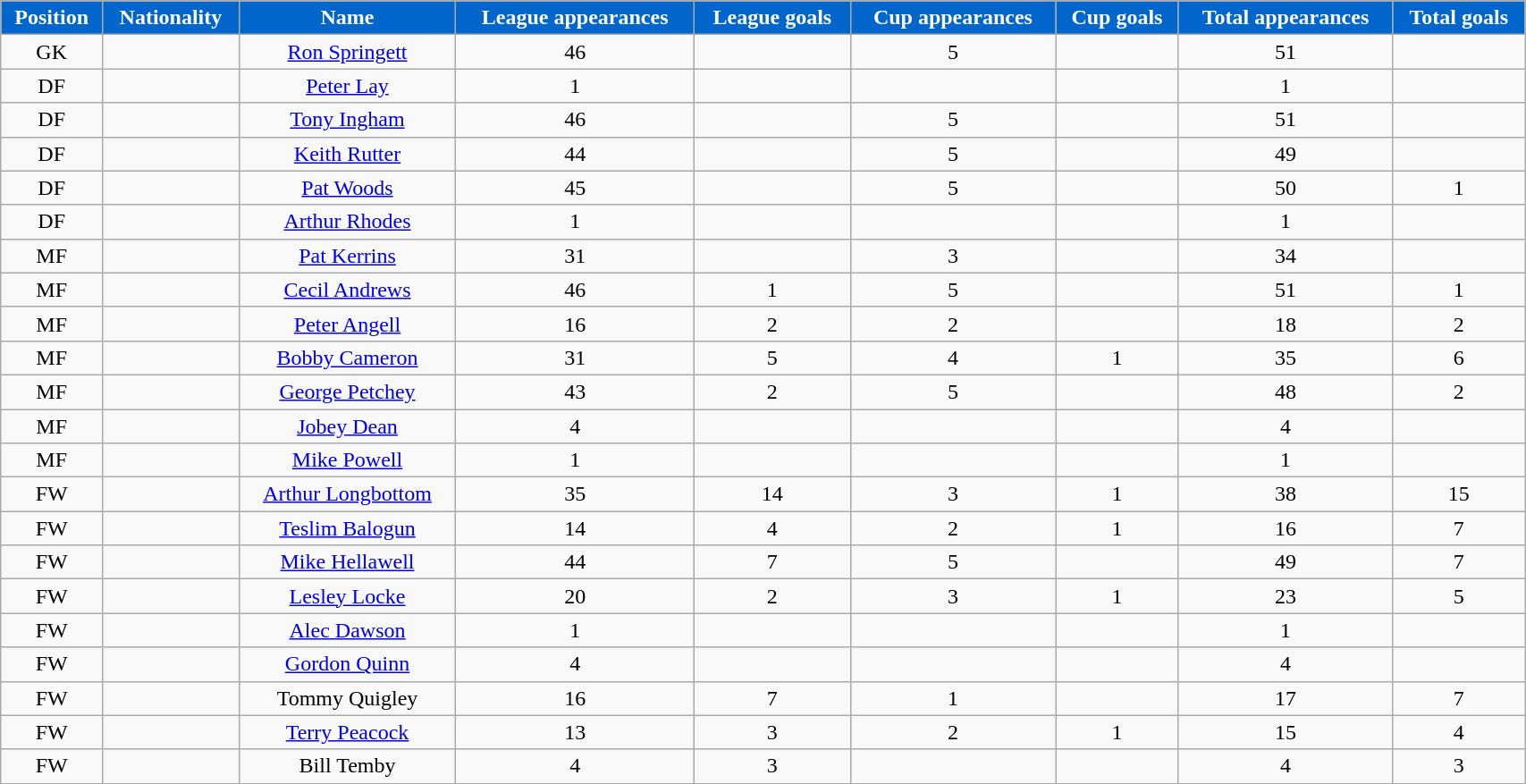<table class="wikitable" style="text-align:center;width:90%;">
<tr>
<th style="background:#0066CC;color:#FFFFFF">Position</th>
<th style="background:#0066CC;color:#FFFFFF">Nationality</th>
<th style="background:#0066CC;color:#FFFFFF">Name</th>
<th style="background:#0066CC;color:#FFFFFF">League appearances</th>
<th style="background:#0066CC;color:#FFFFFF">League goals</th>
<th style="background:#0066CC;color:#FFFFFF">Cup appearances</th>
<th style="background:#0066CC;color:#FFFFFF">Cup goals</th>
<th style="background:#0066CC;color:#FFFFFF">Total appearances</th>
<th style="background:#0066CC;color:#FFFFFF">Total goals</th>
</tr>
<tr>
<td>GK</td>
<td></td>
<td><a href='#'>Ron Springett</a></td>
<td>46</td>
<td></td>
<td>5</td>
<td></td>
<td>51</td>
<td></td>
</tr>
<tr>
<td>DF</td>
<td></td>
<td><a href='#'>Peter Lay</a></td>
<td>1</td>
<td></td>
<td></td>
<td></td>
<td>1</td>
<td></td>
</tr>
<tr>
<td>DF</td>
<td></td>
<td><a href='#'>Tony Ingham</a></td>
<td>46</td>
<td></td>
<td>5</td>
<td></td>
<td>51</td>
<td></td>
</tr>
<tr>
<td>DF</td>
<td></td>
<td><a href='#'>Keith Rutter</a></td>
<td>44</td>
<td></td>
<td>5</td>
<td></td>
<td>49</td>
<td></td>
</tr>
<tr>
<td>DF</td>
<td></td>
<td><a href='#'>Pat Woods</a></td>
<td>45</td>
<td></td>
<td>5</td>
<td></td>
<td>50</td>
<td>1</td>
</tr>
<tr>
<td>DF</td>
<td></td>
<td><a href='#'>Arthur Rhodes</a></td>
<td>1</td>
<td></td>
<td></td>
<td></td>
<td>1</td>
<td></td>
</tr>
<tr>
<td>MF</td>
<td></td>
<td><a href='#'>Pat Kerrins</a></td>
<td>31</td>
<td></td>
<td>3</td>
<td></td>
<td>34</td>
<td></td>
</tr>
<tr>
<td>MF</td>
<td></td>
<td><a href='#'>Cecil Andrews</a></td>
<td>46</td>
<td>1</td>
<td>5</td>
<td></td>
<td>51</td>
<td>1</td>
</tr>
<tr>
<td>MF</td>
<td></td>
<td><a href='#'>Peter Angell</a></td>
<td>16</td>
<td>2</td>
<td>2</td>
<td></td>
<td>18</td>
<td>2</td>
</tr>
<tr>
<td>MF</td>
<td></td>
<td><a href='#'>Bobby Cameron</a></td>
<td>31</td>
<td>5</td>
<td>4</td>
<td>1</td>
<td>35</td>
<td>6</td>
</tr>
<tr>
<td>MF</td>
<td></td>
<td><a href='#'>George Petchey</a></td>
<td>43</td>
<td>2</td>
<td>5</td>
<td></td>
<td>48</td>
<td>2</td>
</tr>
<tr>
<td>MF</td>
<td></td>
<td><a href='#'>Jobey Dean</a></td>
<td>4</td>
<td></td>
<td></td>
<td></td>
<td>4</td>
<td></td>
</tr>
<tr>
<td>MF</td>
<td></td>
<td><a href='#'>Mike Powell</a></td>
<td>1</td>
<td></td>
<td></td>
<td></td>
<td>1</td>
<td></td>
</tr>
<tr>
<td>FW</td>
<td></td>
<td><a href='#'>Arthur Longbottom</a></td>
<td>35</td>
<td>14</td>
<td>3</td>
<td>1</td>
<td>38</td>
<td>15</td>
</tr>
<tr>
<td>FW</td>
<td></td>
<td><a href='#'>Teslim Balogun</a></td>
<td>14</td>
<td>4</td>
<td>2</td>
<td>1</td>
<td>16</td>
<td>7</td>
</tr>
<tr>
<td>FW</td>
<td></td>
<td><a href='#'>Mike Hellawell</a></td>
<td>44</td>
<td>7</td>
<td>5</td>
<td></td>
<td>49</td>
<td>7</td>
</tr>
<tr>
<td>FW</td>
<td></td>
<td><a href='#'>Lesley Locke</a></td>
<td>20</td>
<td>2</td>
<td>3</td>
<td>1</td>
<td>23</td>
<td>5</td>
</tr>
<tr>
<td>FW</td>
<td></td>
<td><a href='#'>Alec Dawson</a></td>
<td>1</td>
<td></td>
<td></td>
<td></td>
<td>1</td>
<td></td>
</tr>
<tr>
<td>FW</td>
<td></td>
<td><a href='#'>Gordon Quinn</a></td>
<td>4</td>
<td></td>
<td></td>
<td></td>
<td>4</td>
<td></td>
</tr>
<tr>
<td>FW</td>
<td></td>
<td>Tommy Quigley</td>
<td>16</td>
<td>7</td>
<td>1</td>
<td></td>
<td>17</td>
<td>7</td>
</tr>
<tr>
<td>FW</td>
<td></td>
<td><a href='#'>Terry Peacock</a></td>
<td>13</td>
<td>3</td>
<td>2</td>
<td>1</td>
<td>15</td>
<td>4</td>
</tr>
<tr>
<td>FW</td>
<td></td>
<td>Bill Temby</td>
<td>4</td>
<td>3</td>
<td></td>
<td></td>
<td>4</td>
<td>3</td>
</tr>
</table>
